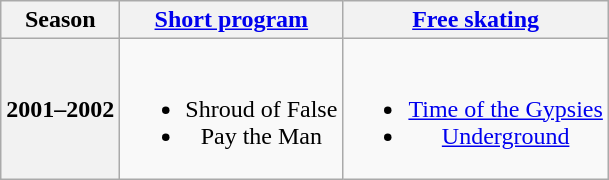<table class=wikitable style=text-align:center>
<tr>
<th>Season</th>
<th><a href='#'>Short program</a></th>
<th><a href='#'>Free skating</a></th>
</tr>
<tr>
<th>2001–2002 <br> </th>
<td><br><ul><li>Shroud of False <br></li><li>Pay the Man <br></li></ul></td>
<td><br><ul><li><a href='#'>Time of the Gypsies</a> <br></li><li><a href='#'>Underground</a> <br></li></ul></td>
</tr>
</table>
